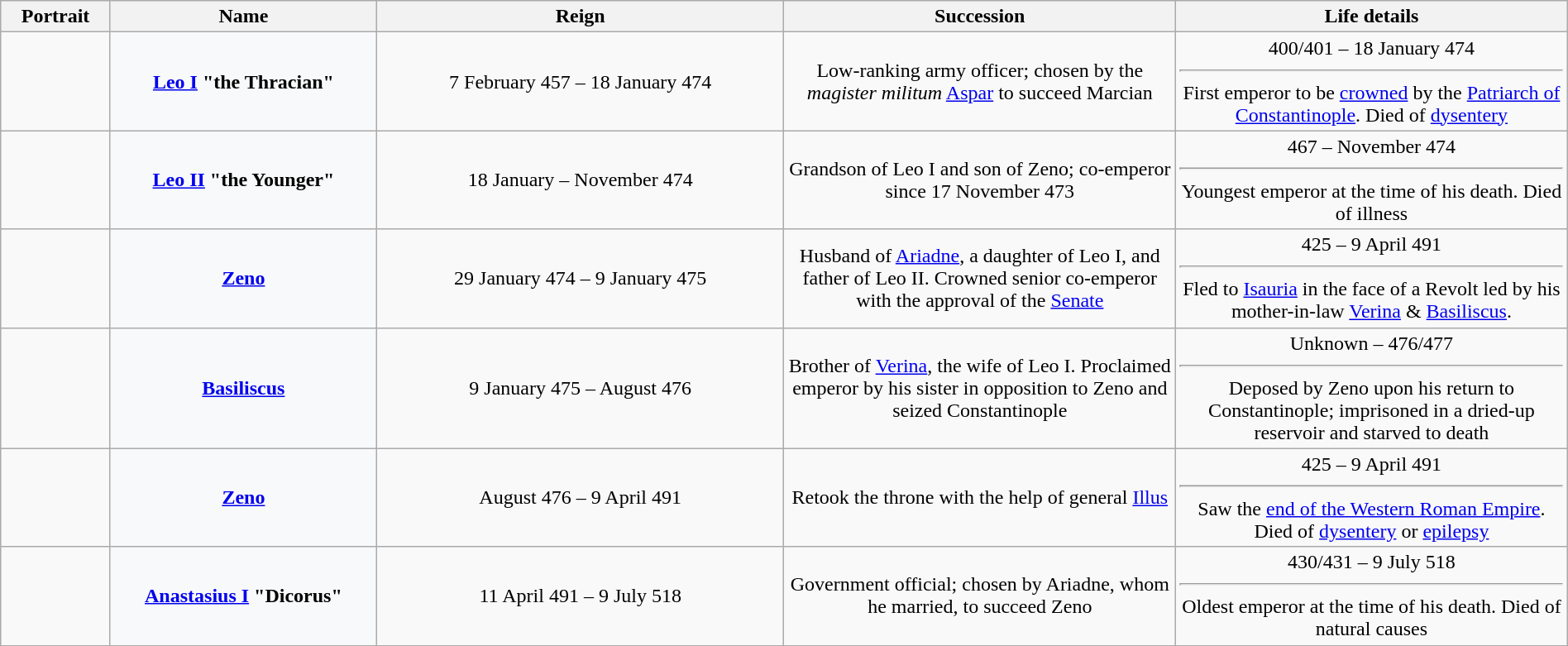<table class="wikitable plainrowheaders" style="width:100%; text-align:center">
<tr>
<th scope=col width="7%">Portrait</th>
<th scope=col width="17%">Name</th>
<th scope=col width="26%">Reign</th>
<th scope=col width="25%">Succession</th>
<th scope=col width="25%">Life details</th>
</tr>
<tr>
<td></td>
<th scope=row style="text-align:center; background:#F8F9FA"><strong><a href='#'>Leo I</a></strong> "the Thracian"</th>
<td>7 February 457 – 18 January 474<br></td>
<td>Low-ranking army officer; chosen by the <em>magister militum</em> <a href='#'>Aspar</a> to succeed Marcian</td>
<td>400/401 – 18 January 474<br><hr>First emperor to be <a href='#'>crowned</a> by the <a href='#'>Patriarch of Constantinople</a>. Died of <a href='#'>dysentery</a></td>
</tr>
<tr>
<td></td>
<th scope=row style="text-align:center; background:#F8F9FA"><strong><a href='#'>Leo II</a></strong> "the Younger"</th>
<td>18 January – November 474<br></td>
<td>Grandson of Leo I and son of Zeno; co-emperor since 17 November 473</td>
<td>467 – November 474<br><hr>Youngest emperor at the time of his death. Died of illness</td>
</tr>
<tr>
<td></td>
<th scope=row style="text-align:center; background:#F8F9FA"><strong><a href='#'>Zeno</a></strong></th>
<td>29 January 474 – 9 January 475<br></td>
<td>Husband of <a href='#'>Ariadne</a>, a daughter of Leo I, and father of Leo II. Crowned senior co-emperor with the approval of the <a href='#'>Senate</a></td>
<td>425 – 9 April 491<br><hr>Fled to <a href='#'>Isauria</a> in the face of a Revolt led by his mother-in-law <a href='#'>Verina</a> & <a href='#'>Basiliscus</a>.</td>
</tr>
<tr>
<td></td>
<th scope=row style="text-align:center; background:#F8F9FA"><strong><a href='#'>Basiliscus</a></strong></th>
<td>9 January 475 – August 476<br></td>
<td>Brother of <a href='#'>Verina</a>, the wife of Leo I. Proclaimed emperor by his sister in opposition to Zeno and seized Constantinople</td>
<td>Unknown – 476/477<hr>Deposed by Zeno upon his return to Constantinople; imprisoned in a dried-up reservoir and starved to death</td>
</tr>
<tr>
<td></td>
<th scope=row style="text-align:center; background:#F8F9FA"><strong><a href='#'>Zeno</a></strong> <br></th>
<td>August 476 – 9 April 491<br></td>
<td>Retook the throne with the help of general <a href='#'>Illus</a></td>
<td>425 – 9 April 491<br><hr>Saw the <a href='#'>end of the Western Roman Empire</a>. Died of <a href='#'>dysentery</a> or <a href='#'>epilepsy</a></td>
</tr>
<tr>
<td></td>
<th scope=row style="text-align:center; background:#F8F9FA"><strong><a href='#'>Anastasius I</a></strong> "Dicorus"</th>
<td>11 April 491 – 9 July 518<br></td>
<td>Government official; chosen by Ariadne, whom he married, to succeed Zeno</td>
<td>430/431 – 9 July 518<br><hr>Oldest emperor at the time of his death. Died of natural causes</td>
</tr>
</table>
